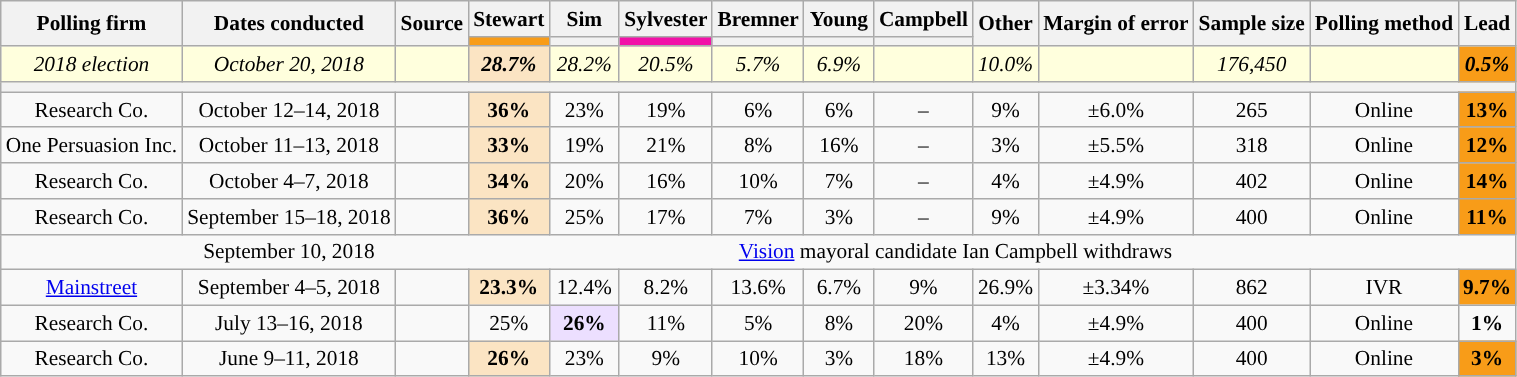<table class="wikitable sortable" style="text-align:center; font-size:89%">
<tr>
<th rowspan="2">Polling firm</th>
<th rowspan="2">Dates conducted</th>
<th rowspan="2">Source</th>
<th style="width:40px;">Stewart</th>
<th style="width:40px;">Sim</th>
<th style="width:40px;">Sylvester</th>
<th style="width:40px;">Bremner</th>
<th style="width:40px;">Young</th>
<th style="width:40px;">Campbell</th>
<th rowspan="2" !style="width:40px;">Other</th>
<th rowspan="2">Margin of error</th>
<th rowspan="2">Sample size</th>
<th rowspan="2">Polling method</th>
<th rowspan="2" style="width:20px;">Lead</th>
</tr>
<tr class="sorttop">
<th style="background:#F89C18;"></th>
<th style="background:"></th>
<th style="background:#F210A8;"></th>
<th style="background:"></th>
<th style="background:"></th>
<th style="background:"></th>
</tr>
<tr style="background:#ffd;">
<td><em>2018 election</em></td>
<td><em>October 20, 2018</em></td>
<td></td>
<td style=background:#FBE4C3;"><strong><em>28.7%</em></strong></td>
<td><em>28.2%</em></td>
<td><em>20.5%</em></td>
<td><em>5.7%</em></td>
<td><em>6.9%</em></td>
<td></td>
<td><em>10.0%</em></td>
<td></td>
<td><em>176,450</em></td>
<td></td>
<td style="background:#F89C18;"><strong><em>0.5%</em></strong></td>
</tr>
<tr>
<th colspan="14"></th>
</tr>
<tr>
<td>Research Co.</td>
<td>October 12–14, 2018</td>
<td></td>
<td style=background:#FBE4C3;"><strong>36%</strong></td>
<td>23%</td>
<td>19%</td>
<td>6%</td>
<td>6%</td>
<td>–</td>
<td>9%</td>
<td>±6.0%</td>
<td>265</td>
<td>Online</td>
<td style="background:#F89C18;"><strong>13%</strong></td>
</tr>
<tr>
<td>One Persuasion Inc.</td>
<td>October 11–13, 2018</td>
<td></td>
<td style=background:#FBE4C3;"><strong>33%</strong></td>
<td>19%</td>
<td>21%</td>
<td>8%</td>
<td>16%</td>
<td>–</td>
<td>3%</td>
<td>±5.5%</td>
<td>318</td>
<td>Online</td>
<td style="background:#F89C18;"><strong>12%</strong></td>
</tr>
<tr>
<td>Research Co.</td>
<td>October 4–7, 2018</td>
<td></td>
<td style=background:#FBE4C3;"><strong>34%</strong></td>
<td>20%</td>
<td>16%</td>
<td>10%</td>
<td>7%</td>
<td>–</td>
<td>4%</td>
<td>±4.9%</td>
<td>402</td>
<td>Online</td>
<td style="background:#F89C18;"><strong>14%</strong></td>
</tr>
<tr>
<td>Research Co.</td>
<td>September 15–18, 2018</td>
<td></td>
<td style=background:#FBE4C3;"><strong>36%</strong></td>
<td>25%</td>
<td>17%</td>
<td>7%</td>
<td>3%</td>
<td>–</td>
<td>9%</td>
<td>±4.9%</td>
<td>400</td>
<td>Online</td>
<td style="background:#F89C18;"><strong>11%</strong></td>
</tr>
<tr>
<td style="border-right-style:hidden;"></td>
<td style="border-right-style:hidden;" data-sort-value="2018-09-10">September 10, 2018</td>
<td colspan="14"><a href='#'>Vision</a> mayoral candidate Ian Campbell withdraws</td>
</tr>
<tr>
<td><a href='#'>Mainstreet</a></td>
<td>September 4–5, 2018</td>
<td></td>
<td style=background:#FBE4C3;"><strong>23.3%</strong></td>
<td>12.4%</td>
<td>8.2%</td>
<td>13.6%</td>
<td>6.7%</td>
<td>9%</td>
<td>26.9%</td>
<td>±3.34%</td>
<td>862</td>
<td>IVR</td>
<td style="background:#F89C18;"><strong>9.7%</strong></td>
</tr>
<tr>
<td>Research Co.</td>
<td>July 13–16, 2018</td>
<td></td>
<td>25%</td>
<td style=background:#ECDFFF;"><strong>26%</strong></td>
<td>11%</td>
<td>5%</td>
<td>8%</td>
<td>20%</td>
<td>4%</td>
<td>±4.9%</td>
<td>400</td>
<td>Online</td>
<td style="background:"><strong>1%</strong></td>
</tr>
<tr>
<td>Research Co.</td>
<td>June 9–11, 2018</td>
<td></td>
<td style=background:#FBE4C3;"><strong>26%</strong></td>
<td>23%</td>
<td>9%</td>
<td>10%</td>
<td>3%</td>
<td>18%</td>
<td>13%</td>
<td>±4.9%</td>
<td>400</td>
<td>Online</td>
<td style="background:#F89C18;"><strong>3%</strong></td>
</tr>
</table>
